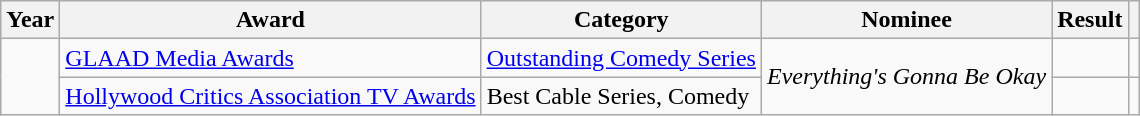<table class="wikitable sortable">
<tr>
<th>Year</th>
<th>Award</th>
<th>Category</th>
<th>Nominee</th>
<th>Result</th>
<th class="unsortable"></th>
</tr>
<tr>
<td rowspan="2"></td>
<td><a href='#'>GLAAD Media Awards</a></td>
<td><a href='#'>Outstanding Comedy Series</a></td>
<td rowspan="2"><em>Everything's Gonna Be Okay</em></td>
<td></td>
<td style="text-align:center;"></td>
</tr>
<tr>
<td><a href='#'>Hollywood Critics Association TV Awards</a></td>
<td>Best Cable Series, Comedy</td>
<td></td>
<td style="text-align:center;"></td>
</tr>
</table>
